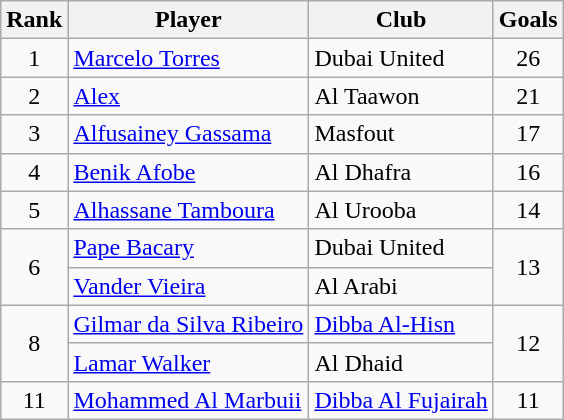<table class=wikitable>
<tr>
<th>Rank</th>
<th>Player</th>
<th>Club</th>
<th>Goals</th>
</tr>
<tr>
<td align=center>1</td>
<td align=left> <a href='#'>Marcelo Torres</a></td>
<td align=left>Dubai United</td>
<td align=center>26</td>
</tr>
<tr>
<td align=center>2</td>
<td align=left> <a href='#'>Alex</a></td>
<td align=left>Al Taawon</td>
<td align=center>21</td>
</tr>
<tr>
<td align=center>3</td>
<td align=left> <a href='#'>Alfusainey Gassama</a></td>
<td align=left>Masfout</td>
<td align=center>17</td>
</tr>
<tr>
<td align=center>4</td>
<td align=left> <a href='#'>Benik Afobe</a></td>
<td align=left>Al Dhafra</td>
<td align=center>16</td>
</tr>
<tr>
<td align=center>5</td>
<td align=left> <a href='#'>Alhassane Tamboura</a></td>
<td align=left>Al Urooba</td>
<td align=center>14</td>
</tr>
<tr>
<td align=center rowspan=2>6</td>
<td align=left> <a href='#'>Pape Bacary</a></td>
<td align=left>Dubai United</td>
<td align=center rowspan=2>13</td>
</tr>
<tr>
<td align=left> <a href='#'>Vander Vieira</a></td>
<td align=left>Al Arabi</td>
</tr>
<tr>
<td align=center rowspan=2>8</td>
<td align=left> <a href='#'>Gilmar da Silva Ribeiro</a></td>
<td align=left><a href='#'>Dibba Al-Hisn</a></td>
<td align=center rowspan=2>12</td>
</tr>
<tr>
<td align=left> <a href='#'>Lamar Walker</a></td>
<td align=left>Al Dhaid</td>
</tr>
<tr>
<td align=center>11</td>
<td align=left> <a href='#'>Mohammed Al Marbuii</a></td>
<td align=left><a href='#'>Dibba Al Fujairah</a></td>
<td align=center>11</td>
</tr>
</table>
